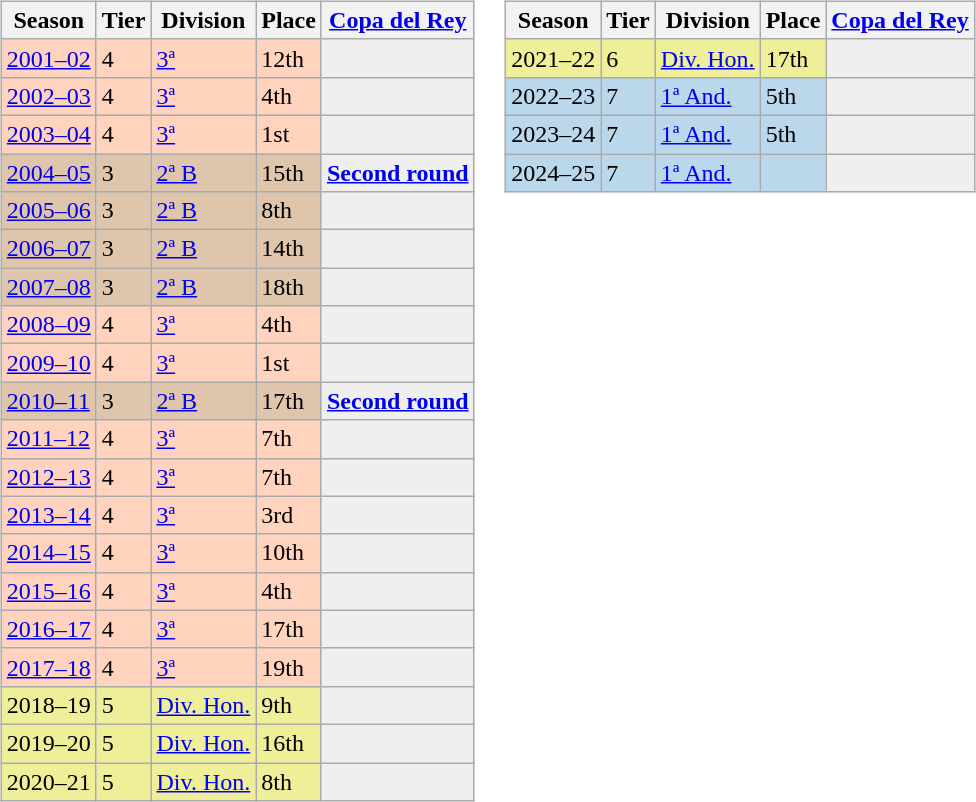<table>
<tr>
<td valign="top" width=0%><br><table class="wikitable">
<tr style="background:#f0f6fa;">
<th>Season</th>
<th>Tier</th>
<th>Division</th>
<th>Place</th>
<th><a href='#'>Copa del Rey</a></th>
</tr>
<tr>
<td style="background:#FFD3BD;"><a href='#'>2001–02</a></td>
<td style="background:#FFD3BD;">4</td>
<td style="background:#FFD3BD;"><a href='#'>3ª</a></td>
<td style="background:#FFD3BD;">12th</td>
<th style="background:#efefef;"></th>
</tr>
<tr>
<td style="background:#FFD3BD;"><a href='#'>2002–03</a></td>
<td style="background:#FFD3BD;">4</td>
<td style="background:#FFD3BD;"><a href='#'>3ª</a></td>
<td style="background:#FFD3BD;">4th</td>
<th style="background:#efefef;"></th>
</tr>
<tr>
<td style="background:#FFD3BD;"><a href='#'>2003–04</a></td>
<td style="background:#FFD3BD;">4</td>
<td style="background:#FFD3BD;"><a href='#'>3ª</a></td>
<td style="background:#FFD3BD;">1st</td>
<td style="background:#efefef;"></td>
</tr>
<tr>
<td style="background:#DEC5AB;"><a href='#'>2004–05</a></td>
<td style="background:#DEC5AB;">3</td>
<td style="background:#DEC5AB;"><a href='#'>2ª B</a></td>
<td style="background:#DEC5AB;">15th</td>
<th style="background:#efefef;"><a href='#'>Second round</a></th>
</tr>
<tr>
<td style="background:#DEC5AB;"><a href='#'>2005–06</a></td>
<td style="background:#DEC5AB;">3</td>
<td style="background:#DEC5AB;"><a href='#'>2ª B</a></td>
<td style="background:#DEC5AB;">8th</td>
<td style="background:#efefef;"></td>
</tr>
<tr>
<td style="background:#DEC5AB;"><a href='#'>2006–07</a></td>
<td style="background:#DEC5AB;">3</td>
<td style="background:#DEC5AB;"><a href='#'>2ª B</a></td>
<td style="background:#DEC5AB;">14th</td>
<td style="background:#efefef;"></td>
</tr>
<tr>
<td style="background:#DEC5AB;"><a href='#'>2007–08</a></td>
<td style="background:#DEC5AB;">3</td>
<td style="background:#DEC5AB;"><a href='#'>2ª B</a></td>
<td style="background:#DEC5AB;">18th</td>
<th style="background:#efefef;"></th>
</tr>
<tr>
<td style="background:#FFD3BD;"><a href='#'>2008–09</a></td>
<td style="background:#FFD3BD;">4</td>
<td style="background:#FFD3BD;"><a href='#'>3ª</a></td>
<td style="background:#FFD3BD;">4th</td>
<td style="background:#efefef;"></td>
</tr>
<tr>
<td style="background:#FFD3BD;"><a href='#'>2009–10</a></td>
<td style="background:#FFD3BD;">4</td>
<td style="background:#FFD3BD;"><a href='#'>3ª</a></td>
<td style="background:#FFD3BD;">1st</td>
<th style="background:#efefef;"></th>
</tr>
<tr>
<td style="background:#DEC5AB;"><a href='#'>2010–11</a></td>
<td style="background:#DEC5AB;">3</td>
<td style="background:#DEC5AB;"><a href='#'>2ª B</a></td>
<td style="background:#DEC5AB;">17th</td>
<th style="background:#efefef;"><a href='#'>Second round</a></th>
</tr>
<tr>
<td style="background:#FFD3BD;"><a href='#'>2011–12</a></td>
<td style="background:#FFD3BD;">4</td>
<td style="background:#FFD3BD;"><a href='#'>3ª</a></td>
<td style="background:#FFD3BD;">7th</td>
<th style="background:#efefef;"></th>
</tr>
<tr>
<td style="background:#FFD3BD;"><a href='#'>2012–13</a></td>
<td style="background:#FFD3BD;">4</td>
<td style="background:#FFD3BD;"><a href='#'>3ª</a></td>
<td style="background:#FFD3BD;">7th</td>
<th style="background:#efefef;"></th>
</tr>
<tr>
<td style="background:#FFD3BD;"><a href='#'>2013–14</a></td>
<td style="background:#FFD3BD;">4</td>
<td style="background:#FFD3BD;"><a href='#'>3ª</a></td>
<td style="background:#FFD3BD;">3rd</td>
<th style="background:#efefef;"></th>
</tr>
<tr>
<td style="background:#FFD3BD;"><a href='#'>2014–15</a></td>
<td style="background:#FFD3BD;">4</td>
<td style="background:#FFD3BD;"><a href='#'>3ª</a></td>
<td style="background:#FFD3BD;">10th</td>
<th style="background:#efefef;"></th>
</tr>
<tr>
<td style="background:#FFD3BD;"><a href='#'>2015–16</a></td>
<td style="background:#FFD3BD;">4</td>
<td style="background:#FFD3BD;"><a href='#'>3ª</a></td>
<td style="background:#FFD3BD;">4th</td>
<th style="background:#efefef;"></th>
</tr>
<tr>
<td style="background:#FFD3BD;"><a href='#'>2016–17</a></td>
<td style="background:#FFD3BD;">4</td>
<td style="background:#FFD3BD;"><a href='#'>3ª</a></td>
<td style="background:#FFD3BD;">17th</td>
<th style="background:#efefef;"></th>
</tr>
<tr>
<td style="background:#FFD3BD;"><a href='#'>2017–18</a></td>
<td style="background:#FFD3BD;">4</td>
<td style="background:#FFD3BD;"><a href='#'>3ª</a></td>
<td style="background:#FFD3BD;">19th</td>
<th style="background:#efefef;"></th>
</tr>
<tr>
<td style="background:#EFEF99;">2018–19</td>
<td style="background:#EFEF99;">5</td>
<td style="background:#EFEF99;"><a href='#'>Div. Hon.</a></td>
<td style="background:#EFEF99;">9th</td>
<th style="background:#efefef;"></th>
</tr>
<tr>
<td style="background:#EFEF99;">2019–20</td>
<td style="background:#EFEF99;">5</td>
<td style="background:#EFEF99;"><a href='#'>Div. Hon.</a></td>
<td style="background:#EFEF99;">16th</td>
<th style="background:#efefef;"></th>
</tr>
<tr>
<td style="background:#EFEF99;">2020–21</td>
<td style="background:#EFEF99;">5</td>
<td style="background:#EFEF99;"><a href='#'>Div. Hon.</a></td>
<td style="background:#EFEF99;">8th</td>
<th style="background:#efefef;"></th>
</tr>
</table>
</td>
<td valign="top" width=0%><br><table class="wikitable">
<tr style="background:#f0f6fa;">
<th>Season</th>
<th>Tier</th>
<th>Division</th>
<th>Place</th>
<th><a href='#'>Copa del Rey</a></th>
</tr>
<tr>
<td style="background:#EFEF99;">2021–22</td>
<td style="background:#EFEF99;">6</td>
<td style="background:#EFEF99;"><a href='#'>Div. Hon.</a></td>
<td style="background:#EFEF99;">17th</td>
<th style="background:#efefef;"></th>
</tr>
<tr>
<td style="background:#BBD7EC;">2022–23</td>
<td style="background:#BBD7EC;">7</td>
<td style="background:#BBD7EC;"><a href='#'>1ª And.</a></td>
<td style="background:#BBD7EC;">5th</td>
<th style="background:#efefef;"></th>
</tr>
<tr>
<td style="background:#BBD7EC;">2023–24</td>
<td style="background:#BBD7EC;">7</td>
<td style="background:#BBD7EC;"><a href='#'>1ª And.</a></td>
<td style="background:#BBD7EC;">5th</td>
<th style="background:#efefef;"></th>
</tr>
<tr>
<td style="background:#BBD7EC;">2024–25</td>
<td style="background:#BBD7EC;">7</td>
<td style="background:#BBD7EC;"><a href='#'>1ª And.</a></td>
<td style="background:#BBD7EC;"></td>
<th style="background:#efefef;"></th>
</tr>
</table>
</td>
</tr>
</table>
